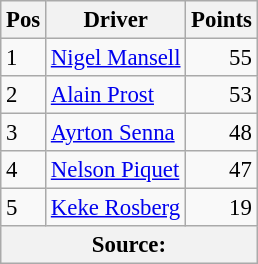<table class="wikitable" style="font-size: 95%;">
<tr>
<th>Pos</th>
<th>Driver</th>
<th>Points</th>
</tr>
<tr>
<td>1</td>
<td> <a href='#'>Nigel Mansell</a></td>
<td align="right">55</td>
</tr>
<tr>
<td>2</td>
<td> <a href='#'>Alain Prost</a></td>
<td align="right">53</td>
</tr>
<tr>
<td>3</td>
<td> <a href='#'>Ayrton Senna</a></td>
<td align="right">48</td>
</tr>
<tr>
<td>4</td>
<td> <a href='#'>Nelson Piquet</a></td>
<td align="right">47</td>
</tr>
<tr>
<td>5</td>
<td> <a href='#'>Keke Rosberg</a></td>
<td align="right">19</td>
</tr>
<tr>
<th colspan=4>Source: </th>
</tr>
</table>
